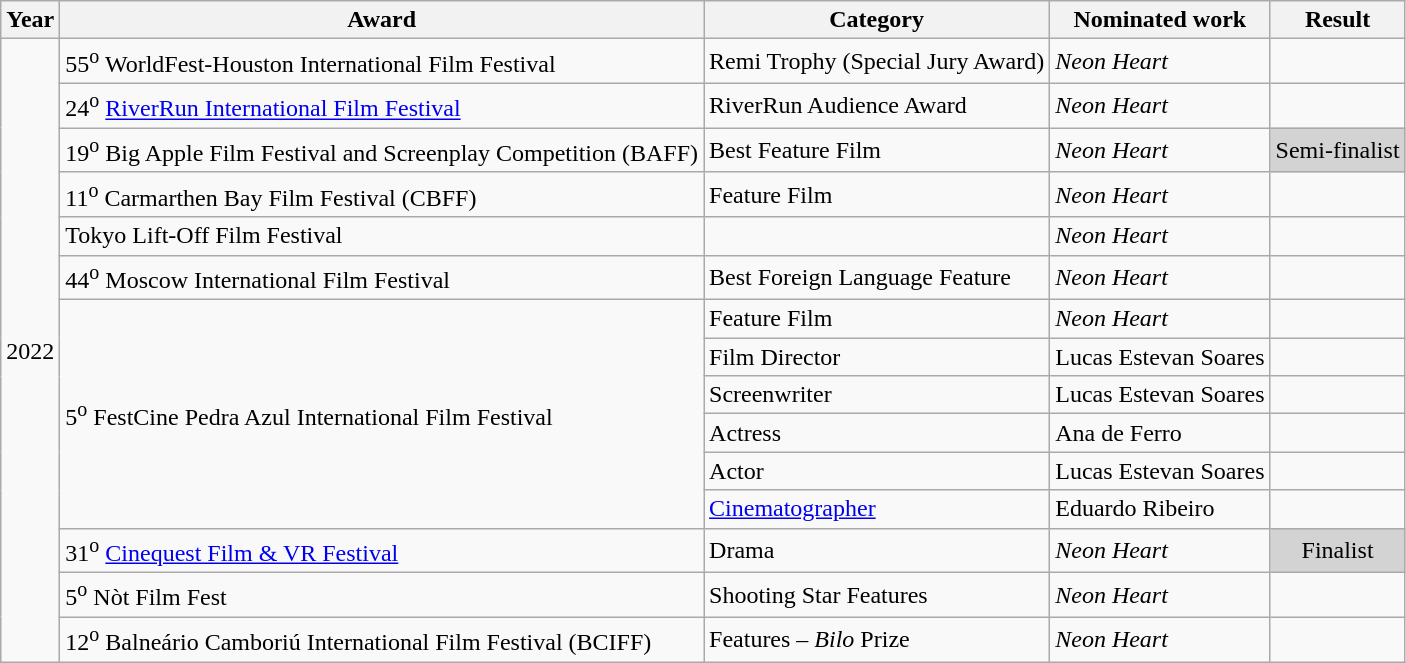<table class="wikitable sortable">
<tr>
<th>Year</th>
<th>Award</th>
<th>Category</th>
<th>Nominated work</th>
<th>Result</th>
</tr>
<tr>
<td rowspan=15>2022</td>
<td>55<sup>o</sup> WorldFest-Houston International Film Festival</td>
<td>Remi Trophy (Special Jury Award)</td>
<td><em>Neon Heart</em></td>
<td></td>
</tr>
<tr>
<td>24<sup>o</sup> <a href='#'>RiverRun International Film Festival</a></td>
<td>RiverRun Audience Award</td>
<td><em>Neon Heart</em></td>
<td></td>
</tr>
<tr>
<td>19<sup>o</sup> Big Apple Film Festival and Screenplay Competition (BAFF)</td>
<td>Best Feature Film</td>
<td><em>Neon Heart</em></td>
<td style="background:lightgrey" align="center">Semi-finalist</td>
</tr>
<tr>
<td>11<sup>o</sup> Carmarthen Bay Film Festival (CBFF)</td>
<td>Feature Film</td>
<td><em>Neon Heart</em></td>
<td></td>
</tr>
<tr>
<td>Tokyo Lift-Off Film Festival</td>
<td></td>
<td><em>Neon Heart</em></td>
<td></td>
</tr>
<tr>
<td>44<sup>o</sup> Moscow International Film Festival</td>
<td>Best Foreign Language Feature</td>
<td><em>Neon Heart</em></td>
<td></td>
</tr>
<tr>
<td rowspan=6>5<sup>o</sup> FestCine Pedra Azul International Film Festival</td>
<td>Feature Film</td>
<td><em>Neon Heart</em></td>
<td></td>
</tr>
<tr>
<td>Film Director</td>
<td>Lucas Estevan Soares</td>
<td></td>
</tr>
<tr>
<td>Screenwriter</td>
<td>Lucas Estevan Soares</td>
<td></td>
</tr>
<tr>
<td>Actress</td>
<td>Ana de Ferro</td>
<td></td>
</tr>
<tr>
<td>Actor</td>
<td>Lucas Estevan Soares</td>
<td></td>
</tr>
<tr>
<td><a href='#'>Cinematographer</a></td>
<td>Eduardo Ribeiro</td>
<td></td>
</tr>
<tr>
<td>31<sup>o</sup> <a href='#'>Cinequest Film & VR Festival</a></td>
<td>Drama</td>
<td><em>Neon Heart</em></td>
<td style="background:lightgrey" align="center">Finalist</td>
</tr>
<tr>
<td>5<sup>o</sup> Nòt Film Fest</td>
<td>Shooting Star Features</td>
<td><em>Neon Heart</em></td>
<td></td>
</tr>
<tr>
<td>12<sup>o</sup> Balneário Camboriú International Film Festival (BCIFF)</td>
<td>Features – <em>Bilo</em> Prize</td>
<td><em>Neon Heart</em></td>
<td></td>
</tr>
</table>
